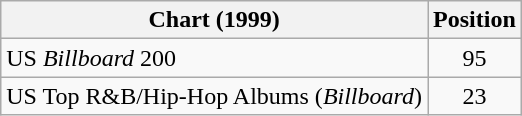<table class="wikitable sortable">
<tr>
<th>Chart (1999)</th>
<th>Position</th>
</tr>
<tr>
<td>US <em>Billboard</em> 200</td>
<td align="center">95</td>
</tr>
<tr>
<td>US Top R&B/Hip-Hop Albums (<em>Billboard</em>)</td>
<td align="center">23</td>
</tr>
</table>
